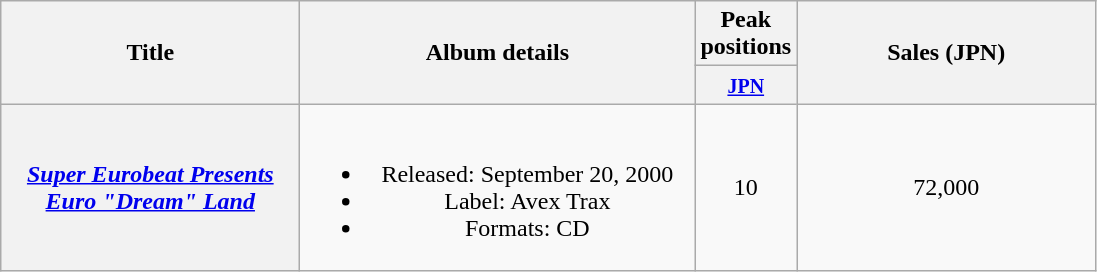<table class="wikitable plainrowheaders" style="text-align:center;">
<tr>
<th style="width:12em;" rowspan="2">Title</th>
<th style="width:16em;" rowspan="2">Album details</th>
<th>Peak positions</th>
<th style="width:12em;" rowspan="2">Sales (JPN)</th>
</tr>
<tr>
<th style="width:2.5em;"><small><a href='#'>JPN</a></small><br></th>
</tr>
<tr>
<th scope="row"><em><a href='#'>Super Eurobeat Presents Euro "Dream" Land</a></em></th>
<td><br><ul><li>Released: September 20, 2000 </li><li>Label: Avex Trax</li><li>Formats: CD</li></ul></td>
<td>10</td>
<td>72,000</td>
</tr>
</table>
